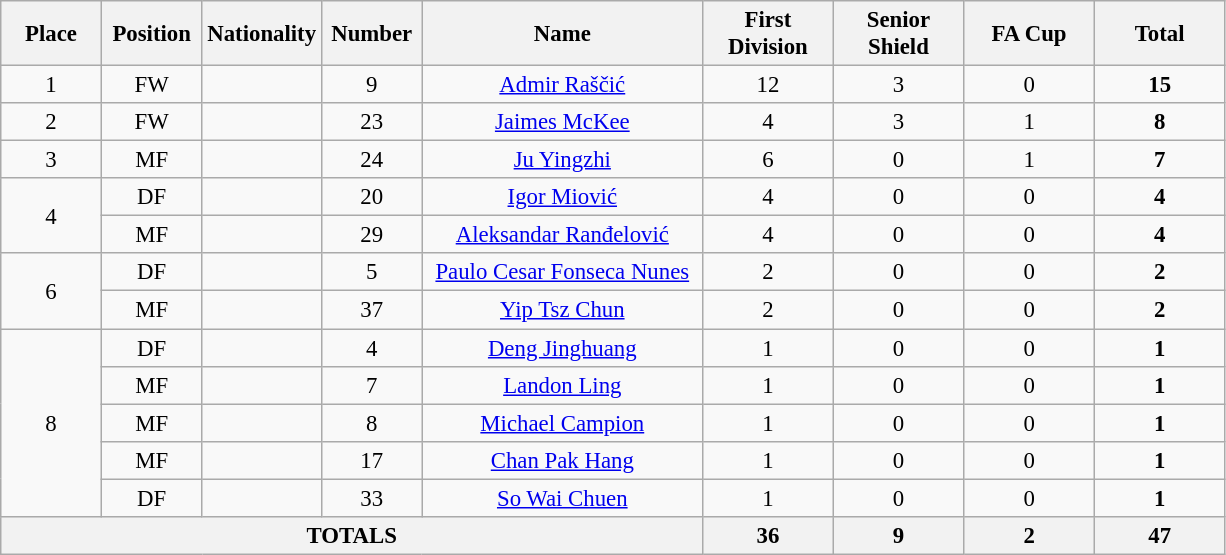<table class="wikitable" style="font-size: 95%; text-align: center;">
<tr>
<th width=60>Place</th>
<th width=60>Position</th>
<th width=60>Nationality</th>
<th width=60>Number</th>
<th width=180>Name</th>
<th width=80>First Division</th>
<th width=80>Senior Shield</th>
<th width=80>FA Cup</th>
<th width=80><strong>Total</strong></th>
</tr>
<tr>
<td>1</td>
<td>FW</td>
<td></td>
<td>9</td>
<td><a href='#'>Admir Raščić</a></td>
<td>12</td>
<td>3</td>
<td>0</td>
<td><strong>15</strong></td>
</tr>
<tr>
<td>2</td>
<td>FW</td>
<td></td>
<td>23</td>
<td><a href='#'>Jaimes McKee</a></td>
<td>4</td>
<td>3</td>
<td>1</td>
<td><strong>8</strong></td>
</tr>
<tr>
<td>3</td>
<td>MF</td>
<td></td>
<td>24</td>
<td><a href='#'>Ju Yingzhi</a></td>
<td>6</td>
<td>0</td>
<td>1</td>
<td><strong>7</strong></td>
</tr>
<tr>
<td rowspan=2>4</td>
<td>DF</td>
<td></td>
<td>20</td>
<td><a href='#'>Igor Miović</a></td>
<td>4</td>
<td>0</td>
<td>0</td>
<td><strong>4</strong></td>
</tr>
<tr>
<td>MF</td>
<td></td>
<td>29</td>
<td><a href='#'>Aleksandar Ranđelović</a></td>
<td>4</td>
<td>0</td>
<td>0</td>
<td><strong>4</strong></td>
</tr>
<tr>
<td rowspan=2>6</td>
<td>DF</td>
<td></td>
<td>5</td>
<td><a href='#'>Paulo Cesar Fonseca Nunes</a></td>
<td>2</td>
<td>0</td>
<td>0</td>
<td><strong>2</strong></td>
</tr>
<tr>
<td>MF</td>
<td></td>
<td>37</td>
<td><a href='#'>Yip Tsz Chun</a></td>
<td>2</td>
<td>0</td>
<td>0</td>
<td><strong>2</strong></td>
</tr>
<tr>
<td rowspan=5>8</td>
<td>DF</td>
<td></td>
<td>4</td>
<td><a href='#'>Deng Jinghuang</a></td>
<td>1</td>
<td>0</td>
<td>0</td>
<td><strong>1</strong></td>
</tr>
<tr>
<td>MF</td>
<td></td>
<td>7</td>
<td><a href='#'>Landon Ling</a></td>
<td>1</td>
<td>0</td>
<td>0</td>
<td><strong>1</strong></td>
</tr>
<tr>
<td>MF</td>
<td></td>
<td>8</td>
<td><a href='#'>Michael Campion</a></td>
<td>1</td>
<td>0</td>
<td>0</td>
<td><strong>1</strong></td>
</tr>
<tr>
<td>MF</td>
<td></td>
<td>17</td>
<td><a href='#'>Chan Pak Hang</a></td>
<td>1</td>
<td>0</td>
<td>0</td>
<td><strong>1</strong></td>
</tr>
<tr>
<td>DF</td>
<td></td>
<td>33</td>
<td><a href='#'>So Wai Chuen</a></td>
<td>1</td>
<td>0</td>
<td>0</td>
<td><strong>1</strong></td>
</tr>
<tr>
<th colspan=5>TOTALS</th>
<th>36</th>
<th>9</th>
<th>2</th>
<th>47</th>
</tr>
</table>
